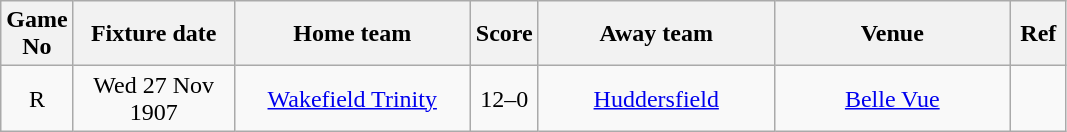<table class="wikitable" style="text-align:center;">
<tr>
<th width=20 abbr="No">Game No</th>
<th width=100 abbr="Date">Fixture date</th>
<th width=150 abbr="Home team">Home team</th>
<th width=20 abbr="Score">Score</th>
<th width=150 abbr="Away team">Away team</th>
<th width=150 abbr="Venue">Venue</th>
<th width=30 abbr="Ref">Ref</th>
</tr>
<tr>
<td>R</td>
<td>Wed 27 Nov 1907</td>
<td><a href='#'>Wakefield Trinity</a></td>
<td>12–0</td>
<td><a href='#'>Huddersfield</a></td>
<td><a href='#'>Belle Vue</a></td>
<td></td>
</tr>
</table>
